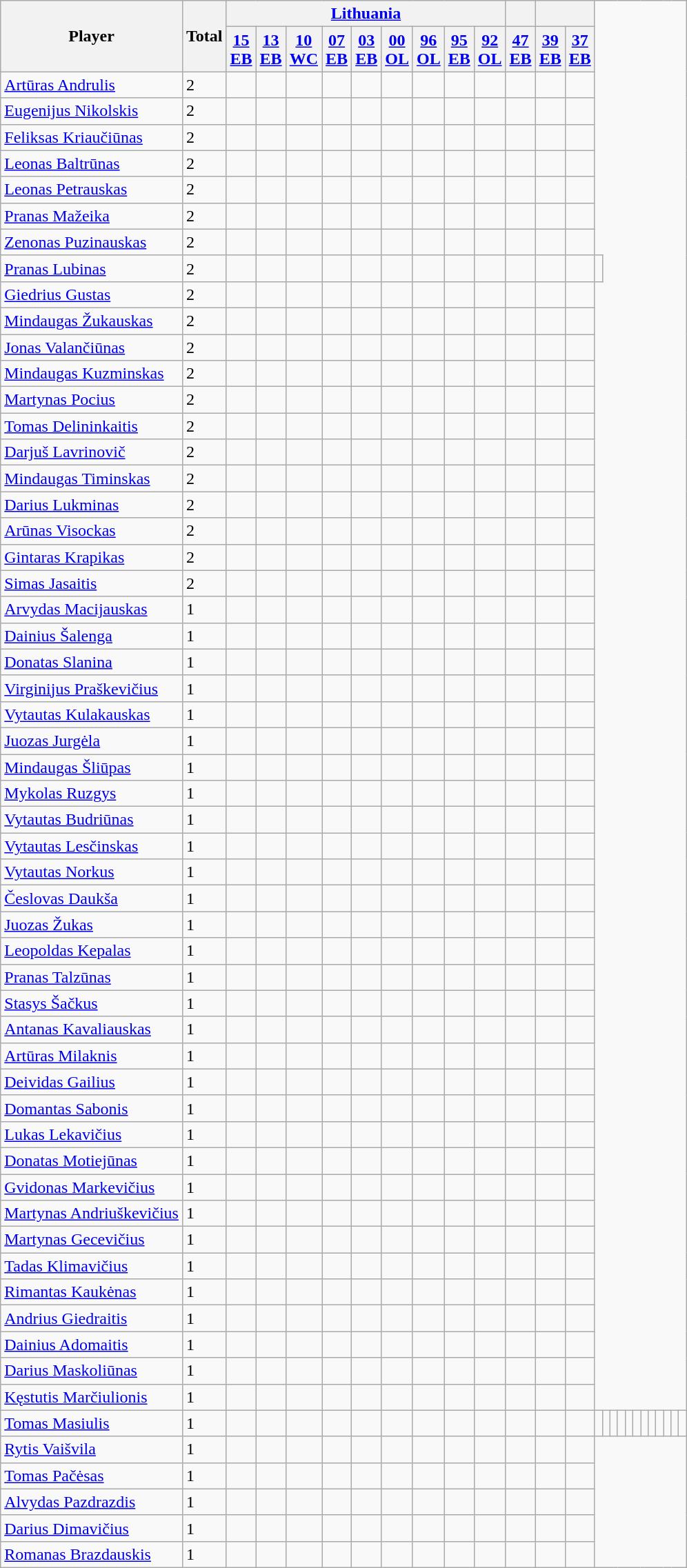<table class="wikitable">
<tr>
<th rowspan="2">Player</th>
<th rowspan="2">Total</th>
<th colspan="9"> <a href='#'>Lithuania</a></th>
<th></th>
<th colspan="2"></th>
</tr>
<tr>
<th><a href='#'>15<br>EB</a></th>
<th><a href='#'>13<br>EB</a></th>
<th><a href='#'>10<br>WC</a></th>
<th><a href='#'>07<br>EB</a></th>
<th><a href='#'>03<br>EB</a></th>
<th><a href='#'>00<br>OL</a></th>
<th><a href='#'>96<br>OL</a></th>
<th><a href='#'>95<br>EB</a></th>
<th><a href='#'>92<br>OL</a></th>
<th><a href='#'>47<br>EB</a></th>
<th><a href='#'>39<br>EB</a></th>
<th><a href='#'>37<br>EB</a></th>
</tr>
<tr>
<td><a href='#'>Artūras Andrulis</a></td>
<td>2</td>
<td></td>
<td></td>
<td></td>
<td></td>
<td></td>
<td></td>
<td></td>
<td></td>
<td></td>
<td></td>
<td></td>
<td></td>
</tr>
<tr>
<td><a href='#'>Eugenijus Nikolskis</a></td>
<td>2</td>
<td></td>
<td></td>
<td></td>
<td></td>
<td></td>
<td></td>
<td></td>
<td></td>
<td></td>
<td></td>
<td></td>
<td></td>
</tr>
<tr>
<td><a href='#'>Feliksas Kriaučiūnas</a></td>
<td>2</td>
<td></td>
<td></td>
<td></td>
<td></td>
<td></td>
<td></td>
<td></td>
<td></td>
<td></td>
<td></td>
<td></td>
<td></td>
</tr>
<tr>
<td><a href='#'>Leonas Baltrūnas</a></td>
<td>2</td>
<td></td>
<td></td>
<td></td>
<td></td>
<td></td>
<td></td>
<td></td>
<td></td>
<td></td>
<td></td>
<td></td>
<td></td>
</tr>
<tr>
<td><a href='#'>Leonas Petrauskas</a></td>
<td>2</td>
<td></td>
<td></td>
<td></td>
<td></td>
<td></td>
<td></td>
<td></td>
<td></td>
<td></td>
<td></td>
<td></td>
<td></td>
</tr>
<tr>
<td><a href='#'>Pranas Mažeika</a></td>
<td>2</td>
<td></td>
<td></td>
<td></td>
<td></td>
<td></td>
<td></td>
<td></td>
<td></td>
<td></td>
<td></td>
<td></td>
<td></td>
</tr>
<tr>
<td><a href='#'>Zenonas Puzinauskas</a></td>
<td>2</td>
<td></td>
<td></td>
<td></td>
<td></td>
<td></td>
<td></td>
<td></td>
<td></td>
<td></td>
<td></td>
<td></td>
<td></td>
</tr>
<tr>
<td><a href='#'>Pranas Lubinas</a></td>
<td>2</td>
<td></td>
<td></td>
<td></td>
<td></td>
<td></td>
<td></td>
<td></td>
<td></td>
<td></td>
<td></td>
<td></td>
<td></td>
<td> </td>
</tr>
<tr>
<td><a href='#'>Giedrius Gustas</a></td>
<td>2</td>
<td></td>
<td></td>
<td></td>
<td></td>
<td></td>
<td></td>
<td></td>
<td></td>
<td></td>
<td></td>
<td></td>
<td></td>
</tr>
<tr>
<td><a href='#'>Mindaugas Žukauskas</a></td>
<td>2</td>
<td></td>
<td></td>
<td></td>
<td></td>
<td></td>
<td></td>
<td></td>
<td></td>
<td></td>
<td></td>
<td></td>
<td></td>
</tr>
<tr>
<td><a href='#'>Jonas Valančiūnas</a></td>
<td>2</td>
<td></td>
<td></td>
<td></td>
<td></td>
<td></td>
<td></td>
<td></td>
<td></td>
<td></td>
<td></td>
<td></td>
<td></td>
</tr>
<tr>
<td><a href='#'>Mindaugas Kuzminskas</a></td>
<td>2</td>
<td></td>
<td></td>
<td></td>
<td></td>
<td></td>
<td></td>
<td></td>
<td></td>
<td></td>
<td></td>
<td></td>
<td></td>
</tr>
<tr>
<td><a href='#'>Martynas Pocius</a></td>
<td>2</td>
<td></td>
<td></td>
<td></td>
<td></td>
<td></td>
<td></td>
<td></td>
<td></td>
<td></td>
<td></td>
<td></td>
<td></td>
</tr>
<tr>
<td><a href='#'>Tomas Delininkaitis</a></td>
<td>2</td>
<td></td>
<td></td>
<td></td>
<td></td>
<td></td>
<td></td>
<td></td>
<td></td>
<td></td>
<td></td>
<td></td>
<td></td>
</tr>
<tr>
<td><a href='#'>Darjuš Lavrinovič</a></td>
<td>2</td>
<td></td>
<td></td>
<td></td>
<td></td>
<td></td>
<td></td>
<td></td>
<td></td>
<td></td>
<td></td>
<td></td>
<td></td>
</tr>
<tr>
<td><a href='#'>Mindaugas Timinskas</a></td>
<td>2</td>
<td></td>
<td></td>
<td></td>
<td></td>
<td></td>
<td></td>
<td></td>
<td></td>
<td></td>
<td></td>
<td></td>
<td></td>
</tr>
<tr>
<td><a href='#'>Darius Lukminas</a></td>
<td>2</td>
<td></td>
<td></td>
<td></td>
<td></td>
<td></td>
<td></td>
<td></td>
<td></td>
<td></td>
<td></td>
<td></td>
<td></td>
</tr>
<tr>
<td><a href='#'>Arūnas Visockas</a></td>
<td>2</td>
<td></td>
<td></td>
<td></td>
<td></td>
<td></td>
<td></td>
<td></td>
<td></td>
<td></td>
<td></td>
<td></td>
<td></td>
</tr>
<tr>
<td><a href='#'>Gintaras Krapikas</a></td>
<td>2</td>
<td></td>
<td></td>
<td></td>
<td></td>
<td></td>
<td></td>
<td></td>
<td></td>
<td></td>
<td></td>
<td></td>
<td></td>
</tr>
<tr>
<td><a href='#'>Simas Jasaitis</a></td>
<td>2</td>
<td></td>
<td></td>
<td></td>
<td></td>
<td></td>
<td></td>
<td></td>
<td></td>
<td></td>
<td></td>
<td></td>
<td></td>
</tr>
<tr>
<td><a href='#'>Arvydas Macijauskas</a></td>
<td>1</td>
<td></td>
<td></td>
<td></td>
<td></td>
<td></td>
<td></td>
<td></td>
<td></td>
<td></td>
<td></td>
<td></td>
<td></td>
</tr>
<tr>
<td><a href='#'>Dainius Šalenga</a></td>
<td>1</td>
<td></td>
<td></td>
<td></td>
<td></td>
<td></td>
<td></td>
<td></td>
<td></td>
<td></td>
<td></td>
<td></td>
<td></td>
</tr>
<tr>
<td><a href='#'>Donatas Slanina</a></td>
<td>1</td>
<td></td>
<td></td>
<td></td>
<td></td>
<td></td>
<td></td>
<td></td>
<td></td>
<td></td>
<td></td>
<td></td>
<td></td>
</tr>
<tr>
<td><a href='#'>Virginijus Praškevičius</a></td>
<td>1</td>
<td></td>
<td></td>
<td></td>
<td></td>
<td></td>
<td></td>
<td></td>
<td></td>
<td></td>
<td></td>
<td></td>
<td></td>
</tr>
<tr>
<td><a href='#'>Vytautas Kulakauskas</a></td>
<td>1</td>
<td></td>
<td></td>
<td></td>
<td></td>
<td></td>
<td></td>
<td></td>
<td></td>
<td></td>
<td></td>
<td></td>
<td></td>
</tr>
<tr>
<td><a href='#'>Juozas Jurgėla</a></td>
<td>1</td>
<td></td>
<td></td>
<td></td>
<td></td>
<td></td>
<td></td>
<td></td>
<td></td>
<td></td>
<td></td>
<td></td>
<td></td>
</tr>
<tr>
<td><a href='#'>Mindaugas Šliūpas</a></td>
<td>1</td>
<td></td>
<td></td>
<td></td>
<td></td>
<td></td>
<td></td>
<td></td>
<td></td>
<td></td>
<td></td>
<td></td>
<td></td>
</tr>
<tr>
<td><a href='#'>Mykolas Ruzgys</a></td>
<td>1</td>
<td></td>
<td></td>
<td></td>
<td></td>
<td></td>
<td></td>
<td></td>
<td></td>
<td></td>
<td></td>
<td></td>
<td></td>
</tr>
<tr>
<td><a href='#'>Vytautas Budriūnas</a></td>
<td>1</td>
<td></td>
<td></td>
<td></td>
<td></td>
<td></td>
<td></td>
<td></td>
<td></td>
<td></td>
<td></td>
<td></td>
<td></td>
</tr>
<tr>
<td><a href='#'>Vytautas Lesčinskas</a></td>
<td>1</td>
<td></td>
<td></td>
<td></td>
<td></td>
<td></td>
<td></td>
<td></td>
<td></td>
<td></td>
<td></td>
<td></td>
<td></td>
</tr>
<tr>
<td><a href='#'>Vytautas Norkus</a></td>
<td>1</td>
<td></td>
<td></td>
<td></td>
<td></td>
<td></td>
<td></td>
<td></td>
<td></td>
<td></td>
<td></td>
<td></td>
<td></td>
</tr>
<tr>
<td><a href='#'>Česlovas Daukša</a></td>
<td>1</td>
<td></td>
<td></td>
<td></td>
<td></td>
<td></td>
<td></td>
<td></td>
<td></td>
<td></td>
<td></td>
<td></td>
<td></td>
</tr>
<tr>
<td><a href='#'>Juozas Žukas</a></td>
<td>1</td>
<td></td>
<td></td>
<td></td>
<td></td>
<td></td>
<td></td>
<td></td>
<td></td>
<td></td>
<td></td>
<td></td>
<td></td>
</tr>
<tr>
<td><a href='#'>Leopoldas Kepalas</a></td>
<td>1</td>
<td></td>
<td></td>
<td></td>
<td></td>
<td></td>
<td></td>
<td></td>
<td></td>
<td></td>
<td></td>
<td></td>
<td></td>
</tr>
<tr>
<td><a href='#'>Pranas Talzūnas</a></td>
<td>1</td>
<td></td>
<td></td>
<td></td>
<td></td>
<td></td>
<td></td>
<td></td>
<td></td>
<td></td>
<td></td>
<td></td>
<td></td>
</tr>
<tr>
<td><a href='#'>Stasys Šačkus</a></td>
<td>1</td>
<td></td>
<td></td>
<td></td>
<td></td>
<td></td>
<td></td>
<td></td>
<td></td>
<td></td>
<td></td>
<td></td>
<td></td>
</tr>
<tr>
<td><a href='#'>Antanas Kavaliauskas</a></td>
<td>1</td>
<td></td>
<td></td>
<td></td>
<td></td>
<td></td>
<td></td>
<td></td>
<td></td>
<td></td>
<td></td>
<td></td>
<td></td>
</tr>
<tr>
<td><a href='#'>Artūras Milaknis</a></td>
<td>1</td>
<td></td>
<td></td>
<td></td>
<td></td>
<td></td>
<td></td>
<td></td>
<td></td>
<td></td>
<td></td>
<td></td>
<td></td>
</tr>
<tr>
<td><a href='#'>Deividas Gailius</a></td>
<td>1</td>
<td></td>
<td></td>
<td></td>
<td></td>
<td></td>
<td></td>
<td></td>
<td></td>
<td></td>
<td></td>
<td></td>
<td></td>
</tr>
<tr>
<td><a href='#'>Domantas Sabonis</a></td>
<td>1</td>
<td></td>
<td></td>
<td></td>
<td></td>
<td></td>
<td></td>
<td></td>
<td></td>
<td></td>
<td></td>
<td></td>
<td></td>
</tr>
<tr>
<td><a href='#'>Lukas Lekavičius</a></td>
<td>1</td>
<td></td>
<td></td>
<td></td>
<td></td>
<td></td>
<td></td>
<td></td>
<td></td>
<td></td>
<td></td>
<td></td>
<td></td>
</tr>
<tr>
<td><a href='#'>Donatas Motiejūnas</a></td>
<td>1</td>
<td></td>
<td></td>
<td></td>
<td></td>
<td></td>
<td></td>
<td></td>
<td></td>
<td></td>
<td></td>
<td></td>
<td></td>
</tr>
<tr>
<td><a href='#'>Gvidonas Markevičius</a></td>
<td>1</td>
<td></td>
<td></td>
<td></td>
<td></td>
<td></td>
<td></td>
<td></td>
<td></td>
<td></td>
<td></td>
<td></td>
<td></td>
</tr>
<tr>
<td><a href='#'>Martynas Andriuškevičius</a></td>
<td>1</td>
<td></td>
<td></td>
<td></td>
<td></td>
<td></td>
<td></td>
<td></td>
<td></td>
<td></td>
<td></td>
<td></td>
<td></td>
</tr>
<tr>
<td><a href='#'>Martynas Gecevičius</a></td>
<td>1</td>
<td></td>
<td></td>
<td></td>
<td></td>
<td></td>
<td></td>
<td></td>
<td></td>
<td></td>
<td></td>
<td></td>
<td></td>
</tr>
<tr>
<td><a href='#'>Tadas Klimavičius</a></td>
<td>1</td>
<td></td>
<td></td>
<td></td>
<td></td>
<td></td>
<td></td>
<td></td>
<td></td>
<td></td>
<td></td>
<td></td>
<td></td>
</tr>
<tr>
<td><a href='#'>Rimantas Kaukėnas</a></td>
<td>1</td>
<td></td>
<td></td>
<td></td>
<td></td>
<td></td>
<td></td>
<td></td>
<td></td>
<td></td>
<td></td>
<td></td>
<td></td>
</tr>
<tr>
<td><a href='#'>Andrius Giedraitis</a></td>
<td>1</td>
<td></td>
<td></td>
<td></td>
<td></td>
<td></td>
<td></td>
<td></td>
<td></td>
<td></td>
<td></td>
<td></td>
<td></td>
</tr>
<tr>
<td><a href='#'>Dainius Adomaitis</a></td>
<td>1</td>
<td></td>
<td></td>
<td></td>
<td></td>
<td></td>
<td></td>
<td></td>
<td></td>
<td></td>
<td></td>
<td></td>
<td></td>
</tr>
<tr>
<td><a href='#'>Darius Maskoliūnas</a></td>
<td>1</td>
<td></td>
<td></td>
<td></td>
<td></td>
<td></td>
<td></td>
<td></td>
<td></td>
<td></td>
<td></td>
<td></td>
<td></td>
</tr>
<tr>
<td><a href='#'>Kęstutis Marčiulionis</a></td>
<td>1</td>
<td></td>
<td></td>
<td></td>
<td></td>
<td></td>
<td></td>
<td></td>
<td></td>
<td></td>
<td></td>
<td></td>
<td></td>
</tr>
<tr>
<td><a href='#'>Tomas Masiulis</a></td>
<td>1</td>
<td></td>
<td></td>
<td></td>
<td></td>
<td></td>
<td></td>
<td></td>
<td></td>
<td></td>
<td></td>
<td></td>
<td></td>
<td></td>
<td></td>
<td></td>
<td></td>
<td></td>
<td></td>
<td></td>
<td></td>
<td></td>
<td></td>
<td></td>
<td></td>
</tr>
<tr>
<td><a href='#'>Rytis Vaišvila</a></td>
<td>1</td>
<td></td>
<td></td>
<td></td>
<td></td>
<td></td>
<td></td>
<td></td>
<td></td>
<td></td>
<td></td>
<td></td>
<td></td>
</tr>
<tr>
<td><a href='#'>Tomas Pačėsas</a></td>
<td>1</td>
<td></td>
<td></td>
<td></td>
<td></td>
<td></td>
<td></td>
<td></td>
<td></td>
<td></td>
<td></td>
<td></td>
<td></td>
</tr>
<tr>
<td><a href='#'>Alvydas Pazdrazdis</a></td>
<td>1</td>
<td></td>
<td></td>
<td></td>
<td></td>
<td></td>
<td></td>
<td></td>
<td></td>
<td></td>
<td></td>
<td></td>
<td></td>
</tr>
<tr>
<td><a href='#'>Darius Dimavičius</a></td>
<td>1</td>
<td></td>
<td></td>
<td></td>
<td></td>
<td></td>
<td></td>
<td></td>
<td></td>
<td></td>
<td></td>
<td></td>
<td></td>
</tr>
<tr>
<td><a href='#'>Romanas Brazdauskis</a></td>
<td>1</td>
<td></td>
<td></td>
<td></td>
<td></td>
<td></td>
<td></td>
<td></td>
<td></td>
<td></td>
<td></td>
<td></td>
<td></td>
</tr>
</table>
